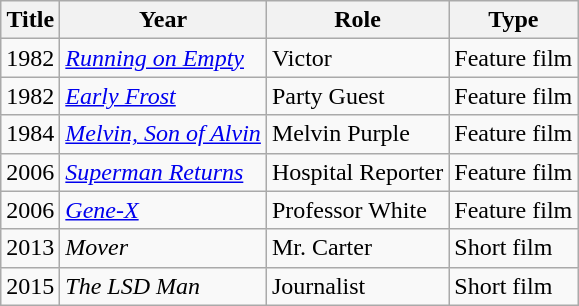<table class="wikitable">
<tr>
<th>Title</th>
<th>Year</th>
<th>Role</th>
<th>Type</th>
</tr>
<tr>
<td>1982</td>
<td><em><a href='#'>Running on Empty</a></em></td>
<td>Victor</td>
<td>Feature film</td>
</tr>
<tr>
<td>1982</td>
<td><em><a href='#'>Early Frost</a></em></td>
<td>Party Guest</td>
<td>Feature film</td>
</tr>
<tr>
<td>1984</td>
<td><em><a href='#'>Melvin, Son of Alvin</a></em></td>
<td>Melvin Purple</td>
<td>Feature film</td>
</tr>
<tr>
<td>2006</td>
<td><em><a href='#'>Superman Returns</a></em></td>
<td>Hospital Reporter</td>
<td>Feature film</td>
</tr>
<tr>
<td>2006</td>
<td><em><a href='#'>Gene-X</a></em></td>
<td>Professor White</td>
<td>Feature film</td>
</tr>
<tr>
<td>2013</td>
<td><em>Mover</em></td>
<td>Mr. Carter</td>
<td>Short film</td>
</tr>
<tr>
<td>2015</td>
<td><em>The LSD Man</em></td>
<td>Journalist</td>
<td>Short film</td>
</tr>
</table>
